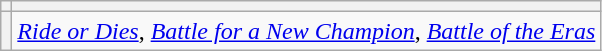<table class="wikitable" style="text-align: center">
<tr>
<th scope="col"></th>
<th scope="col"></th>
</tr>
<tr>
<th scope="row"></th>
<td><em><a href='#'>Ride or Dies</a></em>, <em><a href='#'>Battle for a New Champion</a></em>, <em><a href='#'>Battle of the Eras</a></em></td>
</tr>
</table>
